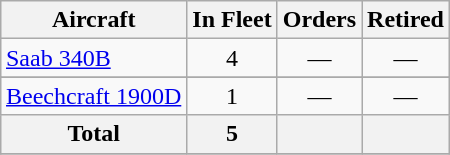<table class="wikitable" style="margin:auto;">
<tr>
<th>Aircraft</th>
<th>In Fleet</th>
<th>Orders</th>
<th>Retired</th>
</tr>
<tr>
<td><a href='#'>Saab 340B</a></td>
<td align="center">4</td>
<td align="center">—</td>
<td align="center">—</td>
</tr>
<tr>
</tr>
<tr>
<td><a href='#'>Beechcraft 1900D</a></td>
<td align="center">1</td>
<td align="center">—</td>
<td align="center">—</td>
</tr>
<tr>
<th>Total</th>
<th>5</th>
<th></th>
<th></th>
</tr>
<tr>
</tr>
</table>
